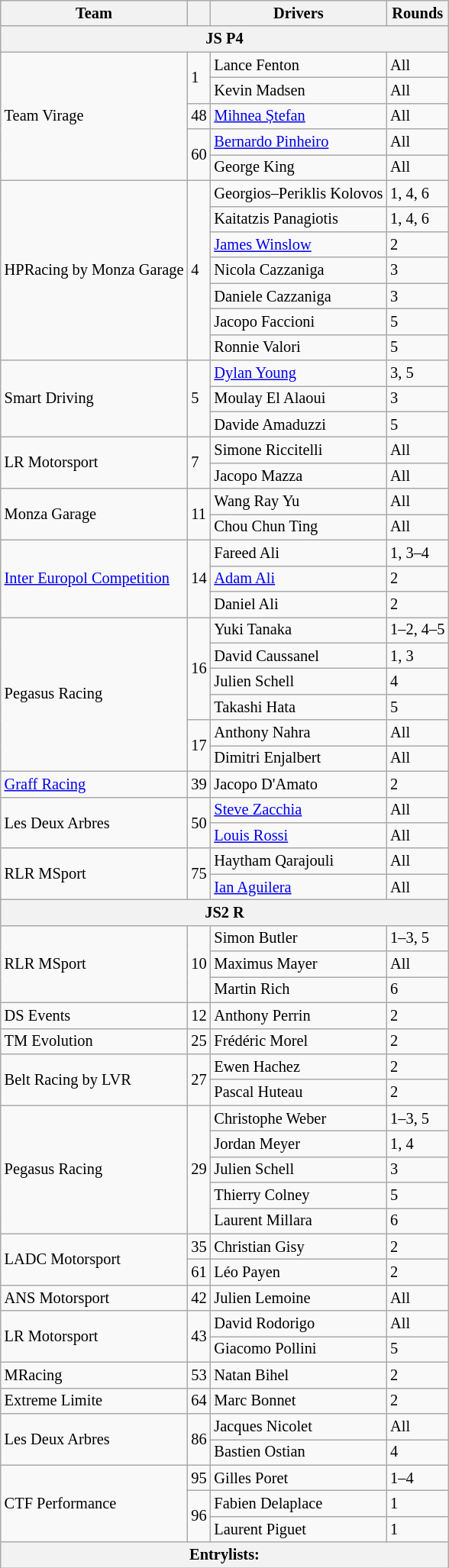<table class="wikitable" style="font-size: 85%;">
<tr>
<th>Team</th>
<th></th>
<th>Drivers</th>
<th>Rounds</th>
</tr>
<tr>
<th colspan="4">JS P4</th>
</tr>
<tr>
<td rowspan="5"> Team Virage</td>
<td rowspan="2">1</td>
<td> Lance Fenton</td>
<td>All</td>
</tr>
<tr>
<td> Kevin Madsen</td>
<td>All</td>
</tr>
<tr>
<td>48</td>
<td> <a href='#'>Mihnea Ștefan</a></td>
<td>All</td>
</tr>
<tr>
<td rowspan="2">60</td>
<td> <a href='#'>Bernardo Pinheiro</a></td>
<td>All</td>
</tr>
<tr>
<td> George King</td>
<td>All</td>
</tr>
<tr>
<td rowspan="7"> HPRacing by Monza Garage</td>
<td rowspan="7">4</td>
<td> Georgios–Periklis Kolovos</td>
<td>1, 4, 6</td>
</tr>
<tr>
<td> Kaitatzis Panagiotis</td>
<td>1, 4, 6</td>
</tr>
<tr>
<td> <a href='#'>James Winslow</a></td>
<td>2</td>
</tr>
<tr>
<td> Nicola Cazzaniga</td>
<td>3</td>
</tr>
<tr>
<td> Daniele Cazzaniga</td>
<td>3</td>
</tr>
<tr>
<td> Jacopo Faccioni</td>
<td>5</td>
</tr>
<tr>
<td> Ronnie Valori</td>
<td>5</td>
</tr>
<tr>
<td rowspan="3"> Smart Driving</td>
<td rowspan="3">5</td>
<td> <a href='#'>Dylan Young</a></td>
<td>3, 5</td>
</tr>
<tr>
<td> Moulay El Alaoui</td>
<td>3</td>
</tr>
<tr>
<td> Davide Amaduzzi</td>
<td>5</td>
</tr>
<tr>
<td rowspan="2"> LR Motorsport</td>
<td rowspan="2">7</td>
<td> Simone Riccitelli</td>
<td>All</td>
</tr>
<tr>
<td> Jacopo Mazza</td>
<td>All</td>
</tr>
<tr>
<td rowspan="2"> Monza Garage</td>
<td rowspan="2">11</td>
<td> Wang Ray Yu</td>
<td>All</td>
</tr>
<tr>
<td> Chou Chun Ting</td>
<td>All</td>
</tr>
<tr>
<td rowspan="3"> <a href='#'>Inter Europol Competition</a></td>
<td rowspan="3">14</td>
<td> Fareed Ali</td>
<td>1, 3–4</td>
</tr>
<tr>
<td> <a href='#'>Adam Ali</a></td>
<td>2</td>
</tr>
<tr>
<td> Daniel Ali</td>
<td>2</td>
</tr>
<tr>
<td rowspan="6"> Pegasus Racing</td>
<td rowspan="4">16</td>
<td> Yuki Tanaka</td>
<td>1–2, 4–5</td>
</tr>
<tr>
<td> David Caussanel</td>
<td>1, 3</td>
</tr>
<tr>
<td> Julien Schell</td>
<td>4</td>
</tr>
<tr>
<td> Takashi Hata</td>
<td>5</td>
</tr>
<tr>
<td rowspan="2">17</td>
<td> Anthony Nahra</td>
<td>All</td>
</tr>
<tr>
<td> Dimitri Enjalbert</td>
<td>All</td>
</tr>
<tr>
<td> <a href='#'>Graff Racing</a></td>
<td>39</td>
<td> Jacopo D'Amato</td>
<td>2</td>
</tr>
<tr>
<td rowspan="2"> Les Deux Arbres</td>
<td rowspan="2">50</td>
<td> <a href='#'>Steve Zacchia</a></td>
<td>All</td>
</tr>
<tr>
<td> <a href='#'>Louis Rossi</a></td>
<td>All</td>
</tr>
<tr>
<td rowspan="2"> RLR MSport</td>
<td rowspan="2">75</td>
<td> Haytham Qarajouli</td>
<td>All</td>
</tr>
<tr>
<td> <a href='#'>Ian Aguilera</a></td>
<td>All</td>
</tr>
<tr>
<th colspan="4">JS2 R</th>
</tr>
<tr>
<td rowspan="3"> RLR MSport</td>
<td rowspan="3">10</td>
<td> Simon Butler</td>
<td>1–3, 5</td>
</tr>
<tr>
<td> Maximus Mayer</td>
<td>All</td>
</tr>
<tr>
<td> Martin Rich</td>
<td>6</td>
</tr>
<tr>
<td> DS Events</td>
<td>12</td>
<td> Anthony Perrin</td>
<td>2</td>
</tr>
<tr>
<td> TM Evolution</td>
<td>25</td>
<td> Frédéric Morel</td>
<td>2</td>
</tr>
<tr>
<td rowspan="2"> Belt Racing by LVR</td>
<td rowspan="2">27</td>
<td> Ewen Hachez</td>
<td>2</td>
</tr>
<tr>
<td> Pascal Huteau</td>
<td>2</td>
</tr>
<tr>
<td rowspan="5"> Pegasus Racing</td>
<td rowspan="5">29</td>
<td> Christophe Weber</td>
<td>1–3, 5</td>
</tr>
<tr>
<td> Jordan Meyer</td>
<td>1, 4</td>
</tr>
<tr>
<td> Julien Schell</td>
<td>3</td>
</tr>
<tr>
<td> Thierry Colney</td>
<td>5</td>
</tr>
<tr>
<td> Laurent Millara</td>
<td>6</td>
</tr>
<tr>
<td rowspan="2"> LADC Motorsport</td>
<td>35</td>
<td> Christian Gisy</td>
<td>2</td>
</tr>
<tr>
<td>61</td>
<td> Léo Payen</td>
<td>2</td>
</tr>
<tr>
<td> ANS Motorsport</td>
<td>42</td>
<td> Julien Lemoine</td>
<td>All</td>
</tr>
<tr>
<td rowspan="2"> LR Motorsport</td>
<td rowspan="2">43</td>
<td> David Rodorigo</td>
<td>All</td>
</tr>
<tr>
<td> Giacomo Pollini</td>
<td>5</td>
</tr>
<tr>
<td> MRacing</td>
<td>53</td>
<td> Natan Bihel</td>
<td>2</td>
</tr>
<tr>
<td> Extreme Limite</td>
<td>64</td>
<td> Marc Bonnet</td>
<td>2</td>
</tr>
<tr>
<td rowspan="2"> Les Deux Arbres</td>
<td rowspan="2">86</td>
<td> Jacques Nicolet</td>
<td>All</td>
</tr>
<tr>
<td> Bastien Ostian</td>
<td>4</td>
</tr>
<tr>
<td rowspan="3"> CTF Performance</td>
<td>95</td>
<td> Gilles Poret</td>
<td>1–4</td>
</tr>
<tr>
<td rowspan="2">96</td>
<td> Fabien Delaplace</td>
<td>1</td>
</tr>
<tr>
<td> Laurent Piguet</td>
<td>1</td>
</tr>
<tr>
<th colspan="5">Entrylists:</th>
</tr>
</table>
